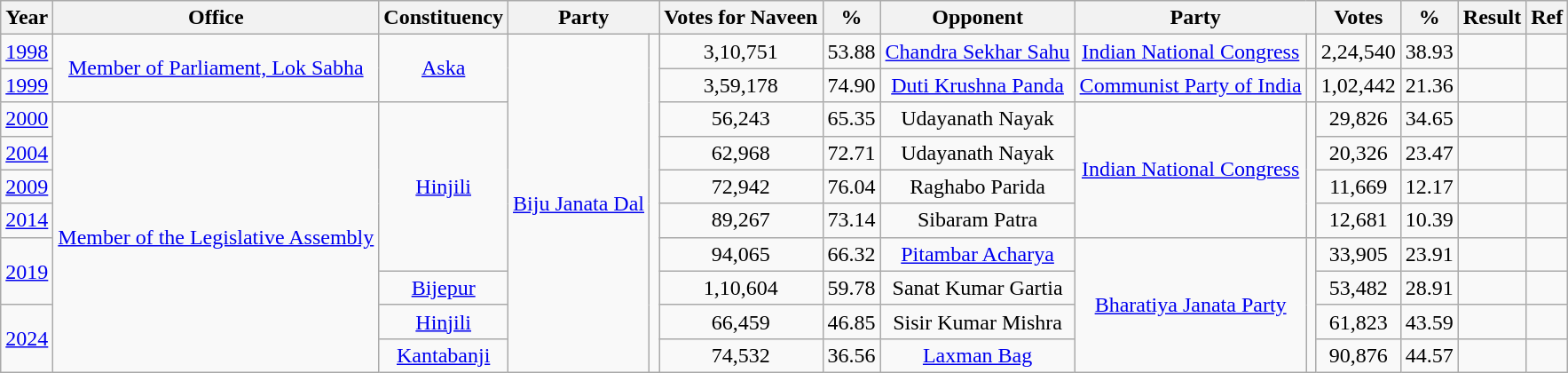<table class="wikitable" style="text-align: center;">
<tr>
<th>Year</th>
<th>Office</th>
<th>Constituency</th>
<th colspan="2">Party</th>
<th>Votes for Naveen</th>
<th>%</th>
<th>Opponent</th>
<th colspan="2">Party</th>
<th>Votes</th>
<th>%</th>
<th>Result</th>
<th>Ref</th>
</tr>
<tr>
<td><a href='#'>1998</a></td>
<td rowspan="2"><a href='#'>Member of Parliament, Lok Sabha</a></td>
<td rowspan="2"><a href='#'>Aska</a></td>
<td rowspan="10"><a href='#'>Biju Janata Dal</a></td>
<td rowspan="10"></td>
<td>3,10,751</td>
<td>53.88</td>
<td><a href='#'>Chandra Sekhar Sahu</a></td>
<td><a href='#'>Indian National Congress</a></td>
<td></td>
<td>2,24,540</td>
<td>38.93</td>
<td></td>
<td></td>
</tr>
<tr>
<td><a href='#'>1999</a></td>
<td>3,59,178</td>
<td>74.90</td>
<td><a href='#'>Duti Krushna Panda</a></td>
<td><a href='#'>Communist Party of India</a></td>
<td></td>
<td>1,02,442</td>
<td>21.36</td>
<td></td>
<td></td>
</tr>
<tr>
<td><a href='#'>2000</a></td>
<td rowspan="8"><a href='#'>Member of the Legislative Assembly</a></td>
<td rowspan="5"><a href='#'>Hinjili</a></td>
<td>56,243</td>
<td>65.35</td>
<td>Udayanath Nayak</td>
<td rowspan="4"><a href='#'>Indian National Congress</a></td>
<td rowspan="4"></td>
<td>29,826</td>
<td>34.65</td>
<td></td>
<td></td>
</tr>
<tr>
<td><a href='#'>2004</a></td>
<td>62,968</td>
<td>72.71</td>
<td>Udayanath Nayak</td>
<td>20,326</td>
<td>23.47</td>
<td></td>
<td></td>
</tr>
<tr>
<td><a href='#'>2009</a></td>
<td>72,942</td>
<td>76.04</td>
<td>Raghabo Parida</td>
<td>11,669</td>
<td>12.17</td>
<td></td>
<td></td>
</tr>
<tr>
<td><a href='#'>2014</a></td>
<td>89,267</td>
<td>73.14</td>
<td>Sibaram Patra</td>
<td>12,681</td>
<td>10.39</td>
<td></td>
<td></td>
</tr>
<tr>
<td rowspan="2"><a href='#'>2019</a></td>
<td>94,065</td>
<td>66.32</td>
<td><a href='#'>Pitambar Acharya</a></td>
<td rowspan="4"><a href='#'>Bharatiya Janata Party</a></td>
<td rowspan="4"></td>
<td>33,905</td>
<td>23.91</td>
<td></td>
<td></td>
</tr>
<tr>
<td><a href='#'>Bijepur</a></td>
<td>1,10,604</td>
<td>59.78</td>
<td>Sanat Kumar Gartia</td>
<td>53,482</td>
<td>28.91</td>
<td></td>
<td></td>
</tr>
<tr>
<td rowspan="2"><a href='#'>2024</a></td>
<td><a href='#'>Hinjili</a></td>
<td>66,459</td>
<td>46.85</td>
<td>Sisir Kumar Mishra</td>
<td>61,823</td>
<td>43.59</td>
<td></td>
<td></td>
</tr>
<tr>
<td><a href='#'>Kantabanji</a></td>
<td>74,532</td>
<td>36.56</td>
<td><a href='#'>Laxman Bag</a></td>
<td>90,876</td>
<td>44.57</td>
<td></td>
<td></td>
</tr>
</table>
